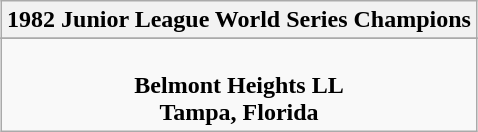<table class="wikitable" style="text-align: center; margin: 0 auto;">
<tr>
<th>1982 Junior League World Series Champions</th>
</tr>
<tr>
</tr>
<tr>
<td><br><strong>Belmont Heights LL</strong><br><strong>Tampa, Florida</strong></td>
</tr>
</table>
